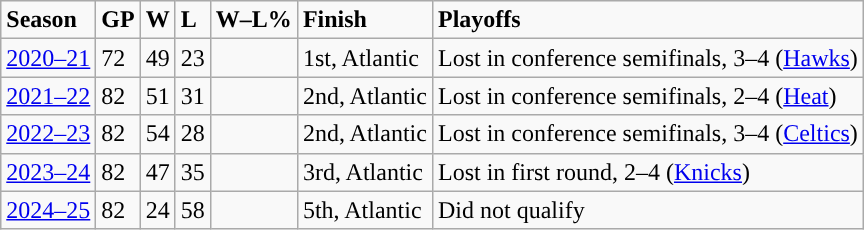<table class="wikitable">
<tr style="font-weight:bold; ">
<td>Season</td>
<td>GP</td>
<td>W</td>
<td>L</td>
<td>W–L%</td>
<td>Finish</td>
<td>Playoffs</td>
</tr>
<tr>
<td><a href='#'>2020–21</a></td>
<td>72</td>
<td>49</td>
<td>23</td>
<td></td>
<td>1st, Atlantic</td>
<td>Lost in conference semifinals, 3–4 (<a href='#'>Hawks</a>)</td>
</tr>
<tr>
<td><a href='#'>2021–22</a></td>
<td>82</td>
<td>51</td>
<td>31</td>
<td></td>
<td>2nd, Atlantic</td>
<td>Lost in conference semifinals, 2–4 (<a href='#'>Heat</a>)</td>
</tr>
<tr>
<td><a href='#'>2022–23</a></td>
<td>82</td>
<td>54</td>
<td>28</td>
<td></td>
<td>2nd, Atlantic</td>
<td>Lost in conference semifinals, 3–4 (<a href='#'>Celtics</a>)</td>
</tr>
<tr>
<td><a href='#'>2023–24</a></td>
<td>82</td>
<td>47</td>
<td>35</td>
<td></td>
<td>3rd, Atlantic</td>
<td>Lost in first round, 2–4 (<a href='#'>Knicks</a>)</td>
</tr>
<tr>
<td><a href='#'>2024–25</a></td>
<td>82</td>
<td>24</td>
<td>58</td>
<td></td>
<td>5th, Atlantic</td>
<td>Did not qualify</td>
</tr>
</table>
